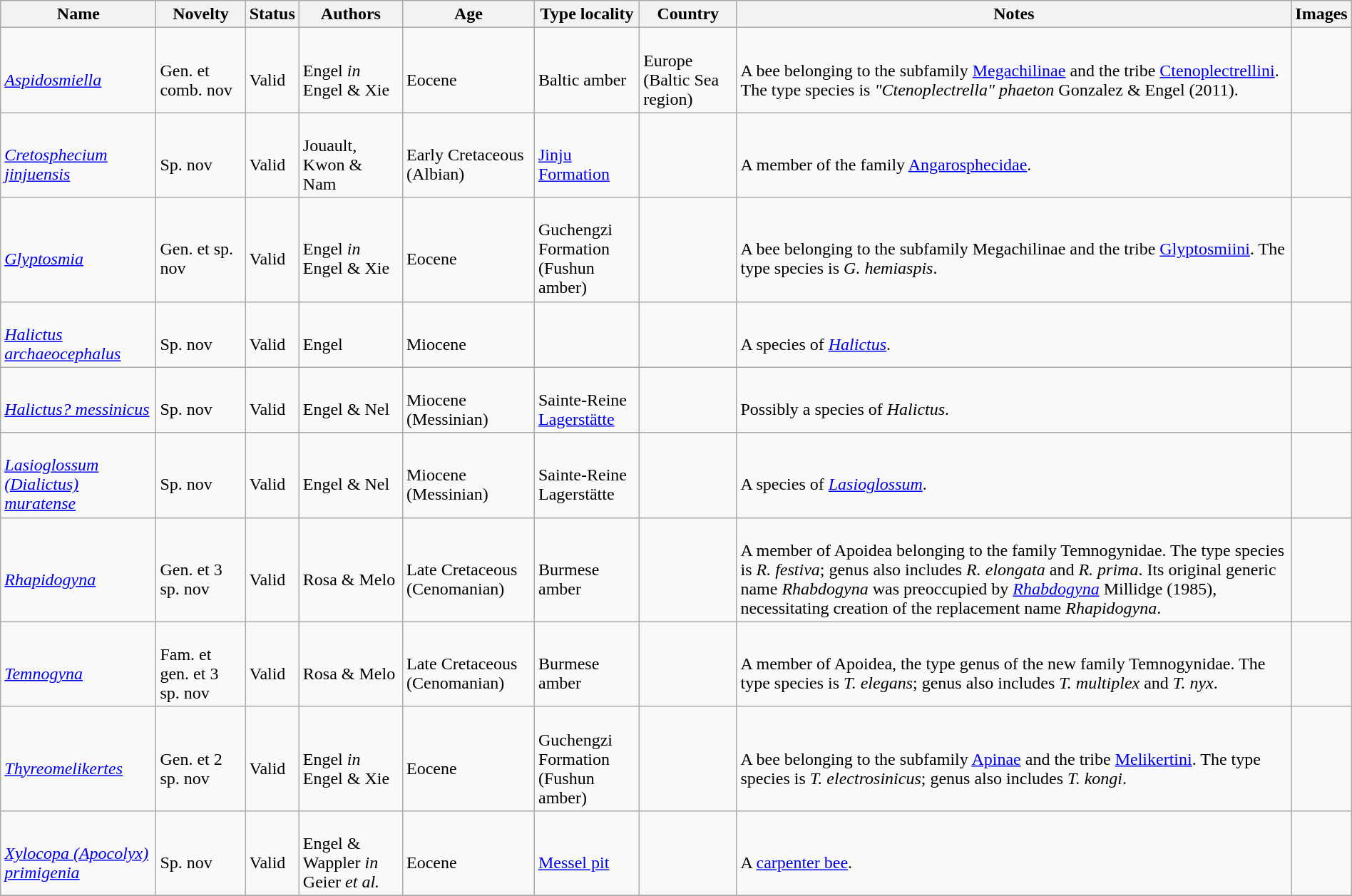<table class="wikitable sortable" align="center" width="100%">
<tr>
<th>Name</th>
<th>Novelty</th>
<th>Status</th>
<th>Authors</th>
<th>Age</th>
<th>Type locality</th>
<th>Country</th>
<th>Notes</th>
<th>Images</th>
</tr>
<tr>
<td><br><em><a href='#'>Aspidosmiella</a></em></td>
<td><br>Gen. et comb. nov</td>
<td><br>Valid</td>
<td><br>Engel <em>in</em> Engel & Xie</td>
<td><br>Eocene</td>
<td><br>Baltic amber</td>
<td><br>Europe (Baltic Sea region)</td>
<td><br>A bee belonging to the subfamily <a href='#'>Megachilinae</a> and the tribe <a href='#'>Ctenoplectrellini</a>. The type species is <em>"Ctenoplectrella" phaeton</em> Gonzalez & Engel (2011).</td>
<td></td>
</tr>
<tr>
<td><br><em><a href='#'>Cretosphecium jinjuensis</a></em></td>
<td><br>Sp. nov</td>
<td><br>Valid</td>
<td><br>Jouault, Kwon & Nam</td>
<td><br>Early Cretaceous (Albian)</td>
<td><br><a href='#'>Jinju Formation</a></td>
<td><br></td>
<td><br>A member of the family <a href='#'>Angarosphecidae</a>.</td>
<td></td>
</tr>
<tr>
<td><br><em><a href='#'>Glyptosmia</a></em></td>
<td><br>Gen. et sp. nov</td>
<td><br>Valid</td>
<td><br>Engel <em>in</em> Engel & Xie</td>
<td><br>Eocene</td>
<td><br>Guchengzi Formation<br>(Fushun amber)</td>
<td><br></td>
<td><br>A bee belonging to the subfamily Megachilinae and the tribe <a href='#'>Glyptosmiini</a>. The type species is <em>G. hemiaspis</em>.</td>
<td></td>
</tr>
<tr>
<td><br><em><a href='#'>Halictus archaeocephalus</a></em></td>
<td><br>Sp. nov</td>
<td><br>Valid</td>
<td><br>Engel</td>
<td><br>Miocene</td>
<td></td>
<td><br></td>
<td><br>A species of <em><a href='#'>Halictus</a></em>.</td>
<td></td>
</tr>
<tr>
<td><br><em><a href='#'>Halictus? messinicus</a></em></td>
<td><br>Sp. nov</td>
<td><br>Valid</td>
<td><br>Engel & Nel</td>
<td><br>Miocene (Messinian)</td>
<td><br>Sainte-Reine <a href='#'>Lagerstätte</a></td>
<td><br></td>
<td><br>Possibly a species of <em>Halictus</em>.</td>
<td></td>
</tr>
<tr>
<td><br><em><a href='#'>Lasioglossum (Dialictus) muratense</a></em></td>
<td><br>Sp. nov</td>
<td><br>Valid</td>
<td><br>Engel & Nel</td>
<td><br>Miocene (Messinian)</td>
<td><br>Sainte-Reine Lagerstätte</td>
<td><br></td>
<td><br>A species of <em><a href='#'>Lasioglossum</a></em>.</td>
<td></td>
</tr>
<tr>
<td><br><em><a href='#'>Rhapidogyna</a></em></td>
<td><br>Gen. et 3 sp. nov</td>
<td><br>Valid</td>
<td><br>Rosa & Melo</td>
<td><br>Late Cretaceous (Cenomanian)</td>
<td><br>Burmese amber</td>
<td><br></td>
<td><br>A member of Apoidea belonging to the family Temnogynidae. The type species is <em>R. festiva</em>; genus also includes <em>R. elongata</em> and <em>R. prima</em>. Its original generic name <em>Rhabdogyna</em> was preoccupied by <em><a href='#'>Rhabdogyna</a></em> Millidge (1985), necessitating creation of the replacement name <em>Rhapidogyna</em>.</td>
<td></td>
</tr>
<tr>
<td><br><em><a href='#'>Temnogyna</a></em></td>
<td><br>Fam. et gen. et 3 sp. nov</td>
<td><br>Valid</td>
<td><br>Rosa & Melo</td>
<td><br>Late Cretaceous (Cenomanian)</td>
<td><br>Burmese amber</td>
<td><br></td>
<td><br>A member of Apoidea, the type genus of the new family Temnogynidae. The type species is <em>T. elegans</em>; genus also includes <em>T. multiplex</em> and <em>T. nyx</em>.</td>
<td></td>
</tr>
<tr>
<td><br><em><a href='#'>Thyreomelikertes</a></em></td>
<td><br>Gen. et 2 sp. nov</td>
<td><br>Valid</td>
<td><br>Engel <em>in</em> Engel & Xie</td>
<td><br>Eocene</td>
<td><br>Guchengzi Formation<br>(Fushun amber)</td>
<td><br></td>
<td><br>A bee belonging to the subfamily <a href='#'>Apinae</a> and the tribe <a href='#'>Melikertini</a>. The type species is <em>T. electrosinicus</em>; genus also includes <em>T. kongi</em>.</td>
<td></td>
</tr>
<tr>
<td><br><em><a href='#'>Xylocopa (Apocolyx) primigenia</a></em></td>
<td><br>Sp. nov</td>
<td><br>Valid</td>
<td><br>Engel & Wappler <em>in</em> Geier <em>et al.</em></td>
<td><br>Eocene</td>
<td><br><a href='#'>Messel pit</a></td>
<td><br></td>
<td><br>A <a href='#'>carpenter bee</a>.</td>
<td></td>
</tr>
<tr>
</tr>
</table>
